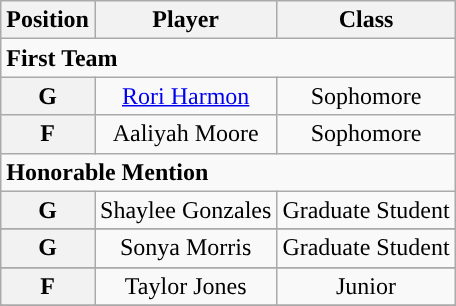<table class="wikitable">
<tr>
<th>Position</th>
<th>Player</th>
<th>Class</th>
</tr>
<tr>
<td colspan="4"><strong>First Team</strong></td>
</tr>
<tr style="text-align:center;">
<th rowspan="1">G</th>
<td><a href='#'>Rori Harmon</a></td>
<td>Sophomore</td>
</tr>
<tr style="text-align:center;">
<th rowspan="1">F</th>
<td>Aaliyah Moore</td>
<td>Sophomore</td>
</tr>
<tr>
<td colspan="4"><strong>Honorable Mention</strong></td>
</tr>
<tr style="text-align:center;">
<th rowspan="1">G</th>
<td>Shaylee Gonzales</td>
<td>Graduate Student</td>
</tr>
<tr>
</tr>
<tr style="text-align:center;">
<th rowspan="1">G</th>
<td>Sonya Morris</td>
<td>Graduate Student</td>
</tr>
<tr>
</tr>
<tr style="text-align:center;">
<th rowspan="1">F</th>
<td>Taylor Jones</td>
<td>Junior</td>
</tr>
<tr>
</tr>
</table>
